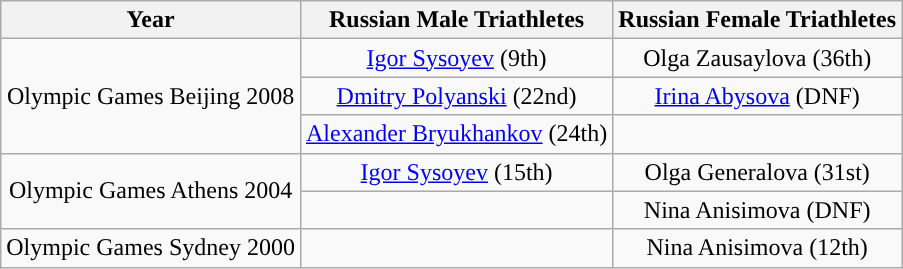<table class="wikitable" style="text-align: center;">
<tr>
<th>Year</th>
<th>Russian Male Triathletes</th>
<th>Russian Female Triathletes</th>
</tr>
<tr>
<td rowspan="3">Olympic Games Beijing 2008</td>
<td><a href='#'>Igor Sysoyev</a> (9th)</td>
<td>Olga Zausaylova (36th)</td>
</tr>
<tr>
<td><a href='#'>Dmitry Polyanski</a> (22nd)</td>
<td><a href='#'>Irina Abysova</a> (DNF)</td>
</tr>
<tr>
<td><a href='#'>Alexander Bryukhankov</a> (24th)</td>
<td></td>
</tr>
<tr>
<td rowspan="2">Olympic Games Athens 2004</td>
<td><a href='#'>Igor Sysoyev</a> (15th)</td>
<td>Olga Generalova (31st)</td>
</tr>
<tr>
<td></td>
<td>Nina Anisimova (DNF)</td>
</tr>
<tr>
<td>Olympic Games Sydney 2000</td>
<td></td>
<td>Nina Anisimova (12th)</td>
</tr>
</table>
